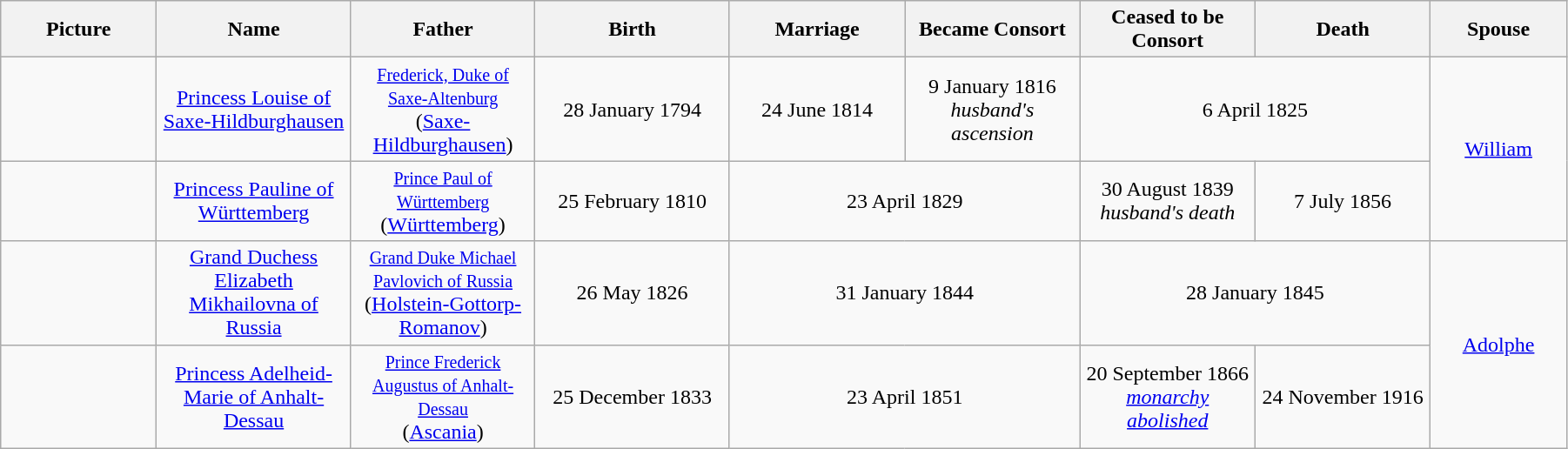<table width=95% class="wikitable">
<tr>
<th width = "8%">Picture</th>
<th width = "10%">Name</th>
<th width = "9%">Father</th>
<th width = "10%">Birth</th>
<th width = "9%">Marriage</th>
<th width = "9%">Became Consort</th>
<th width = "9%">Ceased to be Consort</th>
<th width = "9%">Death</th>
<th width = "7%">Spouse</th>
</tr>
<tr>
<td align="center"></td>
<td align="center"><a href='#'>Princess Louise of Saxe-Hildburghausen</a></td>
<td align="center"><small><a href='#'>Frederick, Duke of Saxe-Altenburg</a></small><br>(<a href='#'>Saxe-Hildburghausen</a>)</td>
<td align="center">28 January 1794</td>
<td align="center">24 June 1814</td>
<td align="center">9 January 1816<br><em>husband's ascension</em></td>
<td align="center" colspan="2">6 April 1825</td>
<td align="center" rowspan="2"><a href='#'>William</a></td>
</tr>
<tr>
<td align="center"></td>
<td align="center"><a href='#'>Princess Pauline of Württemberg</a></td>
<td align="center"><small><a href='#'>Prince Paul of Württemberg</a></small><br>(<a href='#'>Württemberg</a>)</td>
<td align="center">25 February 1810</td>
<td align="center" colspan="2">23 April 1829</td>
<td align="center">30 August 1839<br><em>husband's death</em></td>
<td align="center">7 July 1856</td>
</tr>
<tr>
<td align="center"></td>
<td align="center"><a href='#'>Grand Duchess Elizabeth Mikhailovna of Russia</a></td>
<td align="center"><small><a href='#'>Grand Duke Michael Pavlovich of Russia</a></small><br>(<a href='#'>Holstein-Gottorp-Romanov</a>)</td>
<td align="center">26 May 1826</td>
<td align="center" colspan="2">31 January 1844</td>
<td align="center" colspan="2">28 January 1845</td>
<td align="center" rowspan="2"><a href='#'>Adolphe</a></td>
</tr>
<tr>
<td align="center"></td>
<td align="center"><a href='#'>Princess Adelheid-Marie of Anhalt-Dessau</a></td>
<td align="center"><small><a href='#'>Prince Frederick Augustus of Anhalt-Dessau</a></small><br>(<a href='#'>Ascania</a>)</td>
<td align="center">25 December 1833</td>
<td align="center" colspan="2">23 April 1851</td>
<td align="center">20 September 1866<br><em><a href='#'>monarchy abolished</a></em></td>
<td align="center">24 November 1916</td>
</tr>
</table>
